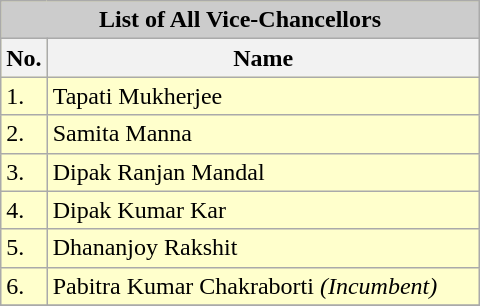<table class="wikitable mw-collapsible mw-collapsed" style="margin-left:1em; font-size:100%; background:#ffc; color:black; width:20em; max-width:30%;"  cellspacing="0" cellpadding="0">
<tr>
<th style="background:#ccc;" colspan="2">List of All Vice-Chancellors</th>
</tr>
<tr>
<th scope="col" style="width: 5%;">No.</th>
<th scope="col" style="width: 95%;">Name</th>
</tr>
<tr>
<td>1.</td>
<td>Tapati Mukherjee</td>
</tr>
<tr>
<td>2.</td>
<td>Samita Manna</td>
</tr>
<tr>
<td>3.</td>
<td>Dipak Ranjan Mandal</td>
</tr>
<tr>
<td>4.</td>
<td>Dipak Kumar Kar</td>
</tr>
<tr>
<td>5.</td>
<td>Dhananjoy Rakshit</td>
</tr>
<tr>
<td>6.</td>
<td>Pabitra Kumar Chakraborti <em>(Incumbent)</em></td>
</tr>
<tr>
</tr>
</table>
